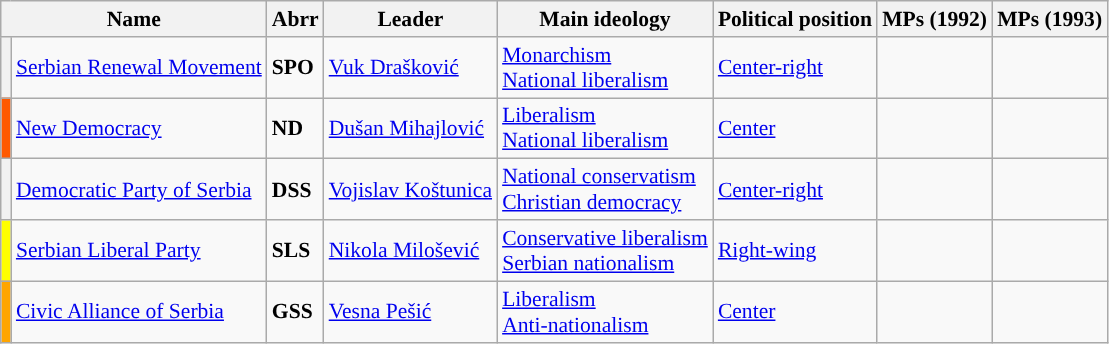<table class="wikitable" style="font-size:90%">
<tr>
<th colspan="2">Name</th>
<th>Abrr</th>
<th>Leader</th>
<th>Main ideology</th>
<th>Political position</th>
<th>MPs (1992)</th>
<th>MPs (1993)</th>
</tr>
<tr>
<th style="background-color:"></th>
<td><a href='#'>Serbian Renewal Movement</a><br></td>
<td><strong>SPO</strong></td>
<td><a href='#'>Vuk Drašković</a></td>
<td><a href='#'>Monarchism</a><br><a href='#'>National liberalism</a></td>
<td><a href='#'>Center-right</a></td>
<td></td>
<td></td>
</tr>
<tr>
<th style="background-color:#FF5900; color:white;"></th>
<td><a href='#'>New Democracy</a><br></td>
<td><strong>ND</strong></td>
<td><a href='#'>Dušan Mihajlović</a></td>
<td><a href='#'>Liberalism</a><br><a href='#'>National liberalism</a></td>
<td><a href='#'>Center</a></td>
<td></td>
<td></td>
</tr>
<tr>
<th style="background-color:"></th>
<td><a href='#'>Democratic Party of Serbia</a><br></td>
<td><strong>DSS</strong></td>
<td><a href='#'>Vojislav Koštunica</a></td>
<td><a href='#'>National conservatism</a><br><a href='#'>Christian democracy</a></td>
<td><a href='#'>Center-right</a></td>
<td></td>
<td></td>
</tr>
<tr>
<th style="background-color:yellow; color:white;"></th>
<td><a href='#'>Serbian Liberal Party</a><br></td>
<td><strong>SLS</strong></td>
<td><a href='#'>Nikola Milošević</a></td>
<td><a href='#'>Conservative liberalism</a><br><a href='#'>Serbian nationalism</a></td>
<td><a href='#'>Right-wing</a></td>
<td></td>
<td></td>
</tr>
<tr>
<th style="background-color:orange; color:white;"></th>
<td><a href='#'>Civic Alliance of Serbia</a><br></td>
<td><strong>GSS</strong></td>
<td><a href='#'>Vesna Pešić</a></td>
<td><a href='#'>Liberalism</a><br><a href='#'>Anti-nationalism</a></td>
<td><a href='#'>Center</a></td>
<td></td>
<td></td>
</tr>
</table>
